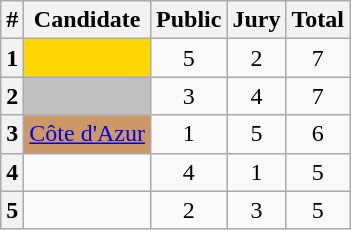<table class="wikitable sortable" style="text-align:center;">
<tr>
<th>#</th>
<th>Candidate</th>
<th>Public</th>
<th>Jury</th>
<th>Total</th>
</tr>
<tr>
<th>1</th>
<td align=left bgcolor=gold><strong></strong></td>
<td>5</td>
<td>2</td>
<td>7</td>
</tr>
<tr>
<th>2</th>
<td align=left bgcolor=silver></td>
<td>3</td>
<td>4</td>
<td>7</td>
</tr>
<tr>
<th>3</th>
<td align=left bgcolor=#cc9966> <a href='#'>Côte d'Azur</a></td>
<td>1</td>
<td>5</td>
<td>6</td>
</tr>
<tr>
<th>4</th>
<td align=left></td>
<td>4</td>
<td>1</td>
<td>5</td>
</tr>
<tr>
<th>5</th>
<td align=left></td>
<td>2</td>
<td>3</td>
<td>5</td>
</tr>
</table>
